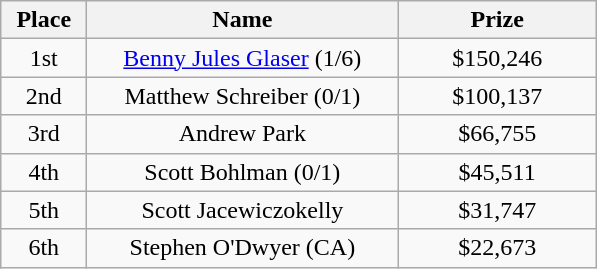<table class="wikitable">
<tr>
<th width="50">Place</th>
<th width="200">Name</th>
<th width="125">Prize</th>
</tr>
<tr>
<td align = "center">1st</td>
<td align = "center"> <a href='#'>Benny Jules Glaser</a> (1/6)</td>
<td align = "center">$150,246</td>
</tr>
<tr>
<td align = "center">2nd</td>
<td align = "center"> Matthew Schreiber (0/1)</td>
<td align = "center">$100,137</td>
</tr>
<tr>
<td align = "center">3rd</td>
<td align = "center"> Andrew Park</td>
<td align = "center">$66,755</td>
</tr>
<tr>
<td align = "center">4th</td>
<td align = "center"> Scott Bohlman (0/1)</td>
<td align = "center">$45,511</td>
</tr>
<tr>
<td align = "center">5th</td>
<td align = "center"> Scott Jacewiczokelly</td>
<td align = "center">$31,747</td>
</tr>
<tr>
<td align = "center">6th</td>
<td align = "center"> Stephen O'Dwyer (CA)</td>
<td align = "center">$22,673</td>
</tr>
</table>
